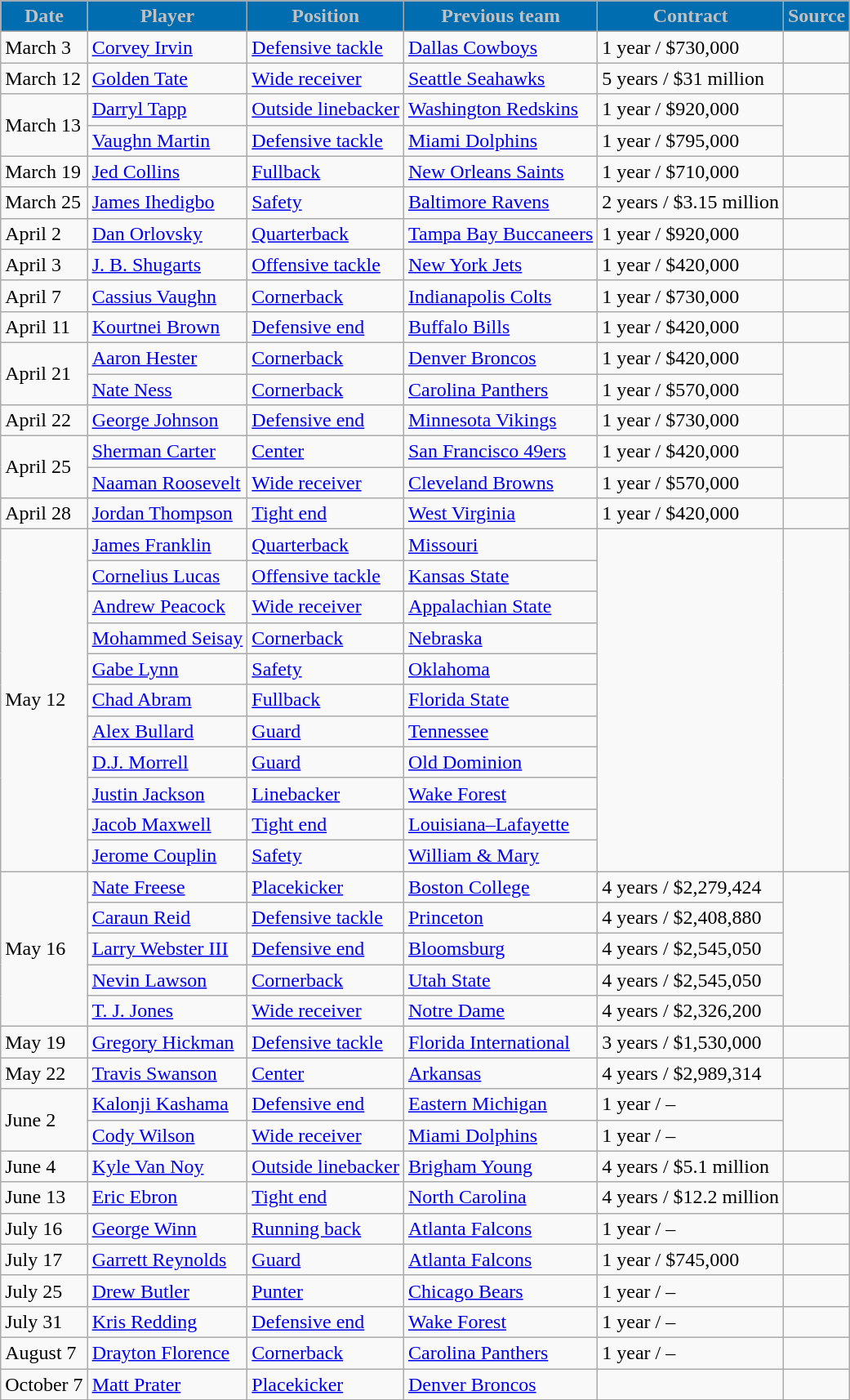<table class="wikitable">
<tr>
<th style="background:#006DB0;color:silver">Date</th>
<th style="background:#006DB0;color:silver">Player</th>
<th style="background:#006DB0;color:silver">Position</th>
<th style="background:#006DB0;color:silver">Previous team</th>
<th style="background:#006DB0;color:silver">Contract</th>
<th style="background:#006DB0;color:silver">Source</th>
</tr>
<tr>
<td>March 3</td>
<td><a href='#'>Corvey Irvin</a></td>
<td><a href='#'>Defensive tackle</a></td>
<td><a href='#'>Dallas Cowboys</a></td>
<td>1 year / $730,000</td>
<td></td>
</tr>
<tr>
<td>March 12</td>
<td><a href='#'>Golden Tate</a></td>
<td><a href='#'>Wide receiver</a></td>
<td><a href='#'>Seattle Seahawks</a></td>
<td>5 years / $31 million</td>
<td></td>
</tr>
<tr>
<td rowspan="2">March 13</td>
<td><a href='#'>Darryl Tapp</a></td>
<td><a href='#'>Outside linebacker</a></td>
<td><a href='#'>Washington Redskins</a></td>
<td>1 year / $920,000</td>
<td rowspan="2"></td>
</tr>
<tr>
<td><a href='#'>Vaughn Martin</a></td>
<td><a href='#'>Defensive tackle</a></td>
<td><a href='#'>Miami Dolphins</a></td>
<td>1 year / $795,000</td>
</tr>
<tr>
<td>March 19</td>
<td><a href='#'>Jed Collins</a></td>
<td><a href='#'>Fullback</a></td>
<td><a href='#'>New Orleans Saints</a></td>
<td>1 year / $710,000</td>
<td></td>
</tr>
<tr>
<td>March 25</td>
<td><a href='#'>James Ihedigbo</a></td>
<td><a href='#'>Safety</a></td>
<td><a href='#'>Baltimore Ravens</a></td>
<td>2 years / $3.15 million</td>
<td></td>
</tr>
<tr>
<td>April 2</td>
<td><a href='#'>Dan Orlovsky</a></td>
<td><a href='#'>Quarterback</a></td>
<td><a href='#'>Tampa Bay Buccaneers</a></td>
<td>1 year / $920,000</td>
<td></td>
</tr>
<tr>
<td>April 3</td>
<td><a href='#'>J. B. Shugarts</a></td>
<td><a href='#'>Offensive tackle</a></td>
<td><a href='#'>New York Jets</a></td>
<td>1 year / $420,000</td>
<td></td>
</tr>
<tr>
<td>April 7</td>
<td><a href='#'>Cassius Vaughn</a></td>
<td><a href='#'>Cornerback</a></td>
<td><a href='#'>Indianapolis Colts</a></td>
<td>1 year / $730,000</td>
<td></td>
</tr>
<tr>
<td>April 11</td>
<td><a href='#'>Kourtnei Brown</a></td>
<td><a href='#'>Defensive end</a></td>
<td><a href='#'>Buffalo Bills</a></td>
<td>1 year / $420,000</td>
<td></td>
</tr>
<tr>
<td rowspan="2">April 21</td>
<td><a href='#'>Aaron Hester</a></td>
<td><a href='#'>Cornerback</a></td>
<td><a href='#'>Denver Broncos</a></td>
<td>1 year / $420,000</td>
<td rowspan="2"></td>
</tr>
<tr>
<td><a href='#'>Nate Ness</a></td>
<td><a href='#'>Cornerback</a></td>
<td><a href='#'>Carolina Panthers</a></td>
<td>1 year / $570,000</td>
</tr>
<tr>
<td>April 22</td>
<td><a href='#'>George Johnson</a></td>
<td><a href='#'>Defensive end</a></td>
<td><a href='#'>Minnesota Vikings</a></td>
<td>1 year / $730,000</td>
<td></td>
</tr>
<tr>
<td rowspan="2">April 25</td>
<td><a href='#'>Sherman Carter</a></td>
<td><a href='#'>Center</a></td>
<td><a href='#'>San Francisco 49ers</a></td>
<td>1 year / $420,000</td>
<td rowspan="2"></td>
</tr>
<tr>
<td><a href='#'>Naaman Roosevelt</a></td>
<td><a href='#'>Wide receiver</a></td>
<td><a href='#'>Cleveland Browns</a></td>
<td>1 year / $570,000</td>
</tr>
<tr>
<td>April 28</td>
<td><a href='#'>Jordan Thompson</a></td>
<td><a href='#'>Tight end</a></td>
<td><a href='#'>West Virginia</a></td>
<td>1 year / $420,000</td>
<td></td>
</tr>
<tr>
<td rowspan="11">May 12</td>
<td><a href='#'>James Franklin</a></td>
<td><a href='#'>Quarterback</a></td>
<td><a href='#'>Missouri</a></td>
<td rowspan="11"></td>
<td rowspan="11"></td>
</tr>
<tr>
<td><a href='#'>Cornelius Lucas</a></td>
<td><a href='#'>Offensive tackle</a></td>
<td><a href='#'>Kansas State</a></td>
</tr>
<tr>
<td><a href='#'>Andrew Peacock</a></td>
<td><a href='#'>Wide receiver</a></td>
<td><a href='#'>Appalachian State</a></td>
</tr>
<tr>
<td><a href='#'>Mohammed Seisay</a></td>
<td><a href='#'>Cornerback</a></td>
<td><a href='#'>Nebraska</a></td>
</tr>
<tr>
<td><a href='#'>Gabe Lynn</a></td>
<td><a href='#'>Safety</a></td>
<td><a href='#'>Oklahoma</a></td>
</tr>
<tr>
<td><a href='#'>Chad Abram</a></td>
<td><a href='#'>Fullback</a></td>
<td><a href='#'>Florida State</a></td>
</tr>
<tr>
<td><a href='#'>Alex Bullard</a></td>
<td><a href='#'>Guard</a></td>
<td><a href='#'>Tennessee</a></td>
</tr>
<tr>
<td><a href='#'>D.J. Morrell</a></td>
<td><a href='#'>Guard</a></td>
<td><a href='#'>Old Dominion</a></td>
</tr>
<tr>
<td><a href='#'>Justin Jackson</a></td>
<td><a href='#'>Linebacker</a></td>
<td><a href='#'>Wake Forest</a></td>
</tr>
<tr>
<td><a href='#'>Jacob Maxwell</a></td>
<td><a href='#'>Tight end</a></td>
<td><a href='#'>Louisiana–Lafayette</a></td>
</tr>
<tr>
<td><a href='#'>Jerome Couplin</a></td>
<td><a href='#'>Safety</a></td>
<td><a href='#'>William & Mary</a></td>
</tr>
<tr>
<td rowspan="5">May 16</td>
<td><a href='#'>Nate Freese</a></td>
<td><a href='#'>Placekicker</a></td>
<td><a href='#'>Boston College</a></td>
<td>4 years / $2,279,424</td>
<td rowspan="5"></td>
</tr>
<tr>
<td><a href='#'>Caraun Reid</a></td>
<td><a href='#'>Defensive tackle</a></td>
<td><a href='#'>Princeton</a></td>
<td>4 years / $2,408,880</td>
</tr>
<tr>
<td><a href='#'>Larry Webster III</a></td>
<td><a href='#'>Defensive end</a></td>
<td><a href='#'>Bloomsburg</a></td>
<td>4 years / $2,545,050</td>
</tr>
<tr>
<td><a href='#'>Nevin Lawson</a></td>
<td><a href='#'>Cornerback</a></td>
<td><a href='#'>Utah State</a></td>
<td>4 years / $2,545,050</td>
</tr>
<tr>
<td><a href='#'>T. J. Jones</a></td>
<td><a href='#'>Wide receiver</a></td>
<td><a href='#'>Notre Dame</a></td>
<td>4 years / $2,326,200</td>
</tr>
<tr>
<td>May 19</td>
<td><a href='#'>Gregory Hickman</a></td>
<td><a href='#'>Defensive tackle</a></td>
<td><a href='#'>Florida International</a></td>
<td>3 years / $1,530,000</td>
<td></td>
</tr>
<tr>
<td>May 22</td>
<td><a href='#'>Travis Swanson</a></td>
<td><a href='#'>Center</a></td>
<td><a href='#'>Arkansas</a></td>
<td>4 years / $2,989,314</td>
<td></td>
</tr>
<tr>
<td rowspan="2">June 2</td>
<td><a href='#'>Kalonji Kashama</a></td>
<td><a href='#'>Defensive end</a></td>
<td><a href='#'>Eastern Michigan</a></td>
<td>1 year / –</td>
<td rowspan="2"></td>
</tr>
<tr>
<td><a href='#'>Cody Wilson</a></td>
<td><a href='#'>Wide receiver</a></td>
<td><a href='#'>Miami Dolphins</a></td>
<td>1 year / –</td>
</tr>
<tr>
<td>June 4</td>
<td><a href='#'>Kyle Van Noy</a></td>
<td><a href='#'>Outside linebacker</a></td>
<td><a href='#'>Brigham Young</a></td>
<td>4 years / $5.1 million</td>
<td></td>
</tr>
<tr>
<td>June 13</td>
<td><a href='#'>Eric Ebron</a></td>
<td><a href='#'>Tight end</a></td>
<td><a href='#'>North Carolina</a></td>
<td>4 years / $12.2 million</td>
<td></td>
</tr>
<tr>
<td>July 16</td>
<td><a href='#'>George Winn</a></td>
<td><a href='#'>Running back</a></td>
<td><a href='#'>Atlanta Falcons</a></td>
<td>1 year / –</td>
<td></td>
</tr>
<tr>
<td>July 17</td>
<td><a href='#'>Garrett Reynolds</a></td>
<td><a href='#'>Guard</a></td>
<td><a href='#'>Atlanta Falcons</a></td>
<td>1 year / $745,000</td>
<td></td>
</tr>
<tr>
<td>July 25</td>
<td><a href='#'>Drew Butler</a></td>
<td><a href='#'>Punter</a></td>
<td><a href='#'>Chicago Bears</a></td>
<td>1 year / –</td>
<td></td>
</tr>
<tr>
<td>July 31</td>
<td><a href='#'>Kris Redding</a></td>
<td><a href='#'>Defensive end</a></td>
<td><a href='#'>Wake Forest</a></td>
<td>1 year / –</td>
<td></td>
</tr>
<tr>
<td>August 7</td>
<td><a href='#'>Drayton Florence</a></td>
<td><a href='#'>Cornerback</a></td>
<td><a href='#'>Carolina Panthers</a></td>
<td>1 year / –</td>
<td></td>
</tr>
<tr>
<td>October 7</td>
<td><a href='#'>Matt Prater</a></td>
<td><a href='#'>Placekicker</a></td>
<td><a href='#'>Denver Broncos</a></td>
<td></td>
<td></td>
</tr>
</table>
